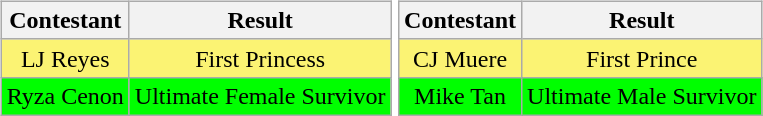<table>
<tr>
<td><br><table class="wikitable sortable nowrap" style="margin:auto; text-align:center">
<tr>
<th scope="col">Contestant</th>
<th scope="col">Result</th>
</tr>
<tr>
<td bgcolor=#FBF373>LJ Reyes</td>
<td bgcolor=#FBF373>First Princess</td>
</tr>
<tr>
<td bgcolor=lime>Ryza Cenon</td>
<td bgcolor=lime>Ultimate Female Survivor</td>
</tr>
</table>
</td>
<td><br><table class="wikitable sortable nowrap" style="margin:auto; text-align:center">
<tr>
<th scope="col">Contestant</th>
<th scope="col">Result</th>
</tr>
<tr>
<td bgcolor=#FBF373>CJ Muere</td>
<td bgcolor=#FBF373>First Prince</td>
</tr>
<tr>
<td bgcolor=lime>Mike Tan</td>
<td bgcolor=lime>Ultimate Male Survivor</td>
</tr>
</table>
</td>
</tr>
</table>
